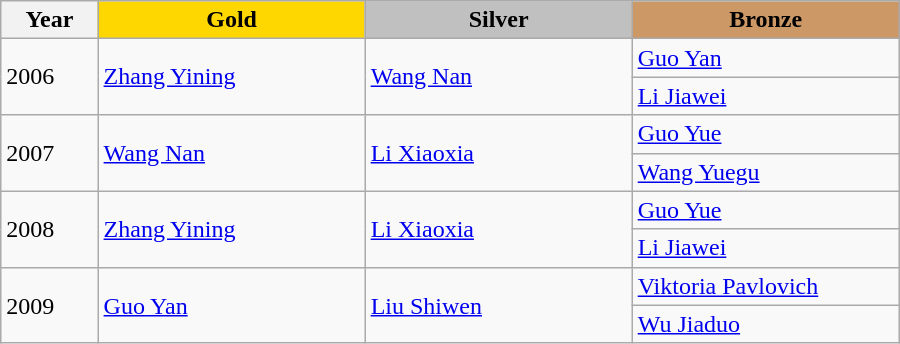<table class="wikitable" style="text-align: left; width: 600px;">
<tr>
<th width="50">Year</th>
<th width="150" style="background-color: gold">Gold</th>
<th width="150" style="background-color: silver">Silver</th>
<th width="150" style="background-color: #cc9966">Bronze</th>
</tr>
<tr>
<td rowspan=2>2006</td>
<td rowspan=2> <a href='#'>Zhang Yining</a></td>
<td rowspan=2> <a href='#'>Wang Nan</a></td>
<td> <a href='#'>Guo Yan</a></td>
</tr>
<tr>
<td> <a href='#'>Li Jiawei</a></td>
</tr>
<tr>
<td rowspan=2>2007</td>
<td rowspan=2> <a href='#'>Wang Nan</a></td>
<td rowspan=2> <a href='#'>Li Xiaoxia</a></td>
<td> <a href='#'>Guo Yue</a></td>
</tr>
<tr>
<td> <a href='#'>Wang Yuegu</a></td>
</tr>
<tr>
<td rowspan=2>2008</td>
<td rowspan=2> <a href='#'>Zhang Yining</a></td>
<td rowspan=2> <a href='#'>Li Xiaoxia</a></td>
<td> <a href='#'>Guo Yue</a></td>
</tr>
<tr>
<td> <a href='#'>Li Jiawei</a></td>
</tr>
<tr>
<td rowspan=2>2009</td>
<td rowspan=2> <a href='#'>Guo Yan</a></td>
<td rowspan=2> <a href='#'>Liu Shiwen</a></td>
<td> <a href='#'>Viktoria Pavlovich</a></td>
</tr>
<tr>
<td> <a href='#'>Wu Jiaduo</a></td>
</tr>
</table>
